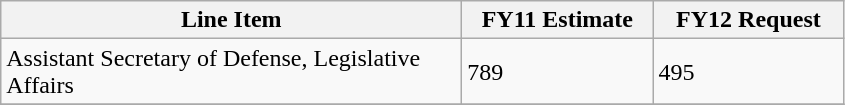<table class="wikitable">
<tr>
<th scope="col" width="300">Line Item</th>
<th scope ="col" width="120">FY11 Estimate</th>
<th scope="col" width="120">FY12 Request</th>
</tr>
<tr>
<td>Assistant Secretary of Defense, Legislative Affairs</td>
<td>789</td>
<td>495</td>
</tr>
<tr>
</tr>
</table>
